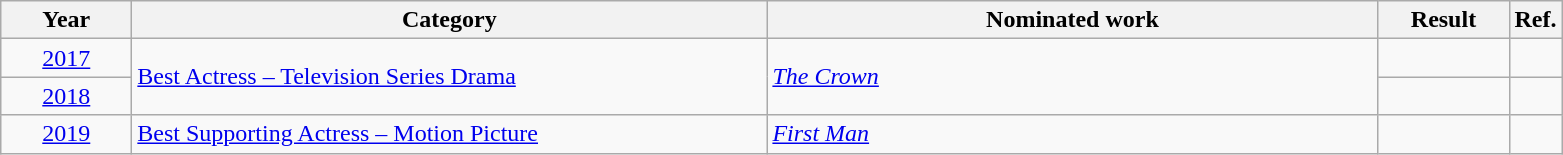<table class=wikitable>
<tr>
<th scope="col" style="width:5em;">Year</th>
<th scope="col" style="width:26em;">Category</th>
<th scope="col" style="width:25em;">Nominated work</th>
<th scope="col" style="width:5em;">Result</th>
<th>Ref.</th>
</tr>
<tr>
<td style="text-align:center;"><a href='#'>2017</a></td>
<td rowspan="2"><a href='#'>Best Actress – Television Series Drama</a></td>
<td rowspan="2"><em><a href='#'>The Crown</a></em></td>
<td></td>
<td style="text-align:center;"></td>
</tr>
<tr>
<td style="text-align:center;"><a href='#'>2018</a></td>
<td></td>
<td style="text-align:center;"></td>
</tr>
<tr>
<td style="text-align:center;"><a href='#'>2019</a></td>
<td><a href='#'>Best Supporting Actress – Motion Picture</a></td>
<td><em><a href='#'>First Man</a></em></td>
<td></td>
<td style="text-align:center;"></td>
</tr>
</table>
